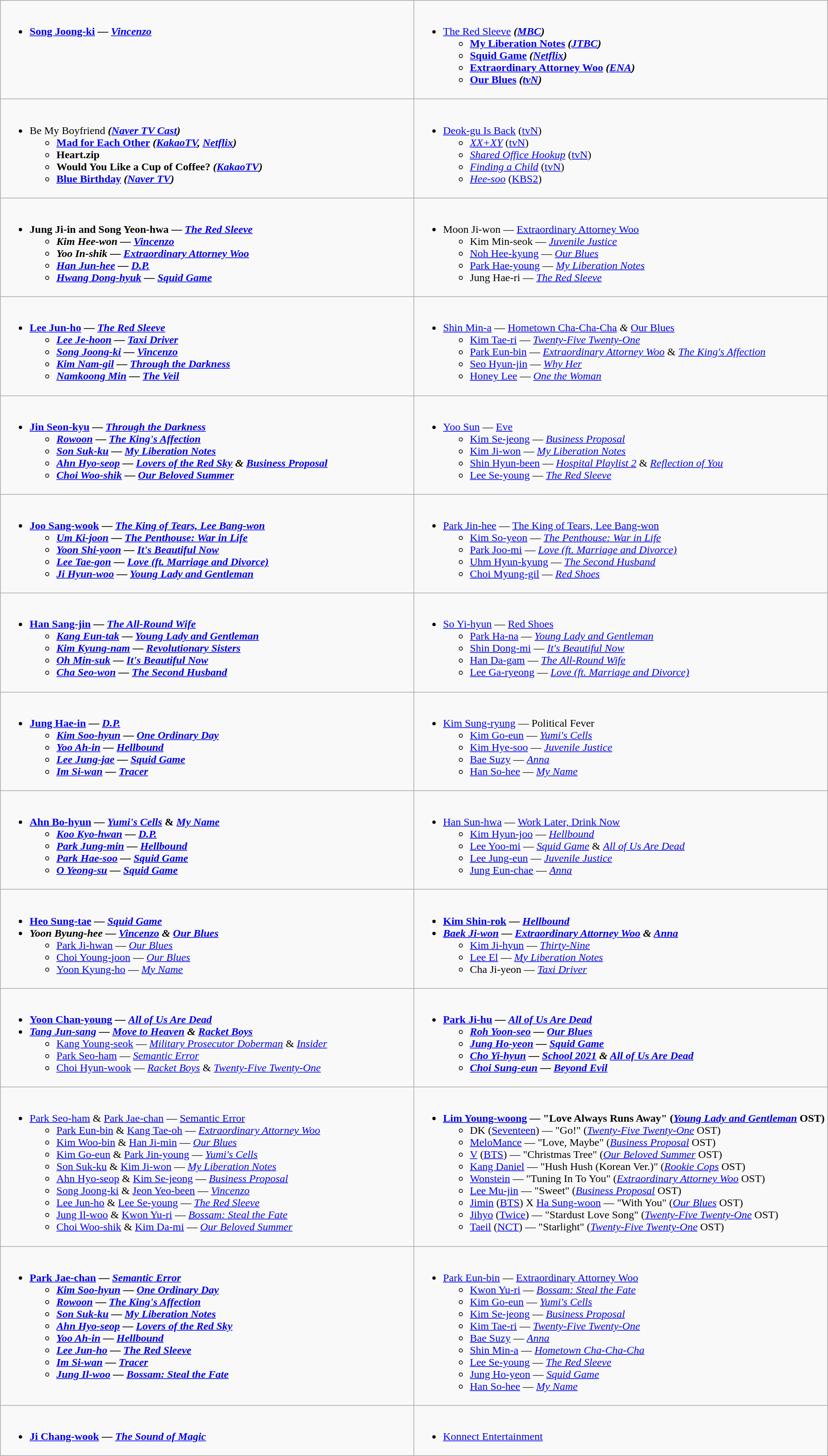<table class="wikitable" align="center">
<tr>
<td style="vertical-align:top; width:50%;"><br><ul><li><strong><a href='#'>Song Joong-ki</a> — <em><a href='#'>Vincenzo</a><strong><em></li></ul></td>
<td style="vertical-align:top; width:50%;"><br><ul><li></em></strong><a href='#'>The Red Sleeve</a><strong><em> (<a href='#'>MBC</a>)  <ul><li></em><a href='#'>My Liberation Notes</a><em> (<a href='#'>JTBC</a>)</li><li></em><a href='#'>Squid Game</a><em> (<a href='#'>Netflix</a>)</li><li></em><a href='#'>Extraordinary Attorney Woo</a><em> (<a href='#'>ENA</a>)</li><li></em><a href='#'>Our Blues</a><em> (<a href='#'>tvN</a>)</li></ul></li></ul></td>
</tr>
<tr>
<td style="vertical-align:top; width:50%;"><br><ul><li></em></strong>Be My Boyfriend<strong><em> (<a href='#'>Naver TV Cast</a>)<ul><li></em><a href='#'>Mad for Each Other</a><em> (<a href='#'>KakaoTV</a>, <a href='#'>Netflix</a>)</li><li></em>Heart.zip<em></li><li></em>Would You Like a Cup of Coffee?<em> (<a href='#'>KakaoTV</a>)</li><li></em><a href='#'>Blue Birthday</a><em> (<a href='#'>Naver TV</a>)</li></ul></li></ul></td>
<td style="vertical-align:top; width:50%;"><br><ul><li></em></strong><a href='#'>Deok-gu Is Back</a></em> (<a href='#'>tvN</a>)</strong><ul><li><em><a href='#'>XX+XY</a></em> (<a href='#'>tvN</a>)</li><li><em><a href='#'>Shared Office Hookup</a></em> (<a href='#'>tvN</a>)</li><li><em><a href='#'>Finding a Child</a></em> (<a href='#'>tvN</a>)</li><li><em><a href='#'>Hee-soo</a></em> (<a href='#'>KBS2</a>)</li></ul></li></ul></td>
</tr>
<tr>
<td style="vertical-align:top; width:50%;"><br><ul><li><strong>Jung Ji-in and Song Yeon-hwa — <em><a href='#'>The Red Sleeve</a><strong><em><ul><li>Kim Hee-won — </em><a href='#'>Vincenzo</a><em></li><li>Yoo In-shik — </em><a href='#'>Extraordinary Attorney Woo</a><em></li><li><a href='#'>Han Jun-hee</a> — </em><a href='#'>D.P.</a><em></li><li><a href='#'>Hwang Dong-hyuk</a> — </em><a href='#'>Squid Game</a><em></li></ul></li></ul></td>
<td style="vertical-align:top; width:50%;"><br><ul><li></strong>Moon Ji-won — </em><a href='#'>Extraordinary Attorney Woo</a></em></strong><ul><li>Kim Min-seok — <em><a href='#'>Juvenile Justice</a></em></li><li><a href='#'>Noh Hee-kyung</a> — <em><a href='#'>Our Blues</a></em></li><li><a href='#'>Park Hae-young</a> — <em><a href='#'>My Liberation Notes</a></em></li><li>Jung Hae-ri — <em><a href='#'>The Red Sleeve</a></em></li></ul></li></ul></td>
</tr>
<tr>
<td style="vertical-align:top; width:50%;"><br><ul><li><strong><a href='#'>Lee Jun-ho</a> — <em><a href='#'>The Red Sleeve</a><strong><em><ul><li><a href='#'>Lee Je-hoon</a> — </em><a href='#'>Taxi Driver</a><em></li><li><a href='#'>Song Joong-ki</a> — </em><a href='#'>Vincenzo</a><em></li><li><a href='#'>Kim Nam-gil</a> — </em><a href='#'>Through the Darkness</a><em></li><li><a href='#'>Namkoong Min</a> — </em><a href='#'>The Veil</a><em></li></ul></li></ul></td>
<td style="vertical-align:top; width:50%;"><br><ul><li></strong><a href='#'>Shin Min-a</a> — </em><a href='#'>Hometown Cha-Cha-Cha</a><em> & </em><a href='#'>Our Blues</a></em></strong><ul><li><a href='#'>Kim Tae-ri</a> — <em><a href='#'>Twenty-Five Twenty-One</a></em></li><li><a href='#'>Park Eun-bin</a> — <em><a href='#'>Extraordinary Attorney Woo</a></em> & <em><a href='#'>The King's Affection</a></em></li><li><a href='#'>Seo Hyun-jin</a> — <em><a href='#'>Why Her</a></em></li><li><a href='#'>Honey Lee</a> — <em><a href='#'>One the Woman</a></em></li></ul></li></ul></td>
</tr>
<tr>
<td style="vertical-align:top; width:50%;"><br><ul><li><strong><a href='#'>Jin Seon-kyu</a> — <em><a href='#'>Through the Darkness</a><strong><em><ul><li><a href='#'>Rowoon</a> — </em><a href='#'>The King's Affection</a><em></li><li><a href='#'>Son Suk-ku</a> — </em><a href='#'>My Liberation Notes</a><em></li><li><a href='#'>Ahn Hyo-seop</a> — </em><a href='#'>Lovers of the Red Sky</a><em> & </em><a href='#'>Business Proposal</a><em></li><li><a href='#'>Choi Woo-shik</a> — </em><a href='#'>Our Beloved Summer</a><em></li></ul></li></ul></td>
<td style="vertical-align:top; width:50%;"><br><ul><li></strong><a href='#'>Yoo Sun</a> — </em><a href='#'>Eve</a></em></strong><ul><li><a href='#'>Kim Se-jeong</a> — <em><a href='#'>Business Proposal</a></em></li><li><a href='#'>Kim Ji-won</a> — <em><a href='#'>My Liberation Notes</a></em></li><li><a href='#'>Shin Hyun-been</a> — <em><a href='#'>Hospital Playlist 2</a></em> & <em><a href='#'>Reflection of You</a></em></li><li><a href='#'>Lee Se-young</a> — <em><a href='#'>The Red Sleeve</a></em></li></ul></li></ul></td>
</tr>
<tr>
<td style="vertical-align:top; width:50%;"><br><ul><li><strong><a href='#'>Joo Sang-wook</a> — <em><a href='#'>The King of Tears, Lee Bang-won</a><strong><em><ul><li><a href='#'>Um Ki-joon</a> — </em><a href='#'>The Penthouse: War in Life</a><em></li><li><a href='#'>Yoon Shi-yoon</a> — </em><a href='#'>It's Beautiful Now</a><em></li><li><a href='#'>Lee Tae-gon</a> — </em><a href='#'>Love (ft. Marriage and Divorce)</a><em></li><li><a href='#'>Ji Hyun-woo</a> — </em><a href='#'>Young Lady and Gentleman</a><em></li></ul></li></ul></td>
<td style="vertical-align:top; width:50%;"><br><ul><li></strong><a href='#'>Park Jin-hee</a> — </em><a href='#'>The King of Tears, Lee Bang-won</a></em></strong><ul><li><a href='#'>Kim So-yeon</a> — <em><a href='#'>The Penthouse: War in Life</a></em></li><li><a href='#'>Park Joo-mi</a> — <em><a href='#'>Love (ft. Marriage and Divorce)</a></em></li><li><a href='#'>Uhm Hyun-kyung</a> — <em><a href='#'>The Second Husband</a></em></li><li><a href='#'>Choi Myung-gil</a> — <em><a href='#'>Red Shoes</a></em></li></ul></li></ul></td>
</tr>
<tr>
<td style="vertical-align:top; width:50%;"><br><ul><li><strong><a href='#'>Han Sang-jin</a> — <em><a href='#'>The All-Round Wife</a><strong><em><ul><li><a href='#'>Kang Eun-tak</a> — </em><a href='#'>Young Lady and Gentleman</a><em></li><li><a href='#'>Kim Kyung-nam</a> — </em><a href='#'>Revolutionary Sisters</a><em></li><li><a href='#'>Oh Min-suk</a> — </em><a href='#'>It's Beautiful Now</a><em></li><li><a href='#'>Cha Seo-won</a> — </em><a href='#'>The Second Husband</a><em></li></ul></li></ul></td>
<td style="vertical-align:top; width:50%;"><br><ul><li></strong><a href='#'>So Yi-hyun</a> — </em><a href='#'>Red Shoes</a></em></strong><ul><li><a href='#'>Park Ha-na</a> — <em><a href='#'>Young Lady and Gentleman</a></em></li><li><a href='#'>Shin Dong-mi</a> — <em><a href='#'>It's Beautiful Now</a></em></li><li><a href='#'>Han Da-gam</a> — <em><a href='#'>The All-Round Wife</a></em></li><li><a href='#'>Lee Ga-ryeong</a> — <em><a href='#'>Love (ft. Marriage and Divorce)</a></em></li></ul></li></ul></td>
</tr>
<tr>
<td style="vertical-align:top; width:50%;"><br><ul><li><strong><a href='#'>Jung Hae-in</a> — <em><a href='#'>D.P.</a><strong><em><ul><li><a href='#'>Kim Soo-hyun</a> — </em><a href='#'>One Ordinary Day</a><em></li><li><a href='#'>Yoo Ah-in</a> — </em><a href='#'>Hellbound</a><em></li><li><a href='#'>Lee Jung-jae</a> — </em><a href='#'>Squid Game</a><em></li><li><a href='#'>Im Si-wan</a> — </em><a href='#'>Tracer</a><em></li></ul></li></ul></td>
<td style="vertical-align:top; width:50%;"><br><ul><li></strong><a href='#'>Kim Sung-ryung</a> — </em>Political Fever</em></strong><ul><li><a href='#'>Kim Go-eun</a> — <em><a href='#'>Yumi's Cells</a></em></li><li><a href='#'>Kim Hye-soo</a> — <em><a href='#'>Juvenile Justice</a></em></li><li><a href='#'>Bae Suzy</a> — <em><a href='#'>Anna</a></em></li><li><a href='#'>Han So-hee</a> — <em><a href='#'>My Name</a></em></li></ul></li></ul></td>
</tr>
<tr>
<td style="vertical-align:top; width:50%;"><br><ul><li><strong><a href='#'>Ahn Bo-hyun</a> — <em><a href='#'>Yumi's Cells</a></em> & <em><a href='#'>My Name</a><strong><em><ul><li><a href='#'>Koo Kyo-hwan</a> — </em><a href='#'>D.P.</a><em></li><li><a href='#'>Park Jung-min</a> — </em><a href='#'>Hellbound</a><em></li><li><a href='#'>Park Hae-soo</a> — </em><a href='#'>Squid Game</a><em></li><li><a href='#'>O Yeong-su</a> — </em><a href='#'>Squid Game</a><em></li></ul></li></ul></td>
<td style="vertical-align:top; width:50%;"><br><ul><li></strong><a href='#'>Han Sun-hwa</a> — </em><a href='#'>Work Later, Drink Now</a></em></strong><ul><li><a href='#'>Kim Hyun-joo</a> — <em><a href='#'>Hellbound</a></em></li><li><a href='#'>Lee Yoo-mi</a> — <em><a href='#'>Squid Game</a></em> & <em><a href='#'>All of Us Are Dead</a></em></li><li><a href='#'>Lee Jung-eun</a> — <em><a href='#'>Juvenile Justice</a></em></li><li><a href='#'>Jung Eun-chae</a> — <em><a href='#'>Anna</a></em></li></ul></li></ul></td>
</tr>
<tr>
<td style="vertical-align:top; width:50%;"><br><ul><li><strong><a href='#'>Heo Sung-tae</a> — <em><a href='#'>Squid Game</a><strong><em></li><li></strong>Yoon Byung-hee — </em><a href='#'>Vincenzo</a><em> & </em><a href='#'>Our Blues</a></em></strong><ul><li><a href='#'>Park Ji-hwan</a> — <em><a href='#'>Our Blues</a></em></li><li><a href='#'>Choi Young-joon</a> — <em><a href='#'>Our Blues</a></em></li><li><a href='#'>Yoon Kyung-ho</a> — <em><a href='#'>My Name</a></em></li></ul></li></ul></td>
<td style="vertical-align:top; width:50%;"><br><ul><li><strong><a href='#'>Kim Shin-rok</a> — <em><a href='#'>Hellbound</a><strong><em></li><li></strong><a href='#'>Baek Ji-won</a> — </em><a href='#'>Extraordinary Attorney Woo</a><em> & </em><a href='#'>Anna</a></em></strong><ul><li><a href='#'>Kim Ji-hyun</a> — <em><a href='#'>Thirty-Nine</a></em></li><li><a href='#'>Lee El</a> — <em><a href='#'>My Liberation Notes</a></em></li><li>Cha Ji-yeon — <em><a href='#'>Taxi Driver</a></em></li></ul></li></ul></td>
</tr>
<tr>
<td style="vertical-align:top; width:50%;"><br><ul><li><strong><a href='#'>Yoon Chan-young</a> — <em><a href='#'>All of Us Are Dead</a><strong><em></li><li></strong><a href='#'>Tang Jun-sang</a> — </em><a href='#'>Move to Heaven</a><em> & </em><a href='#'>Racket Boys</a></em></strong><ul><li><a href='#'>Kang Young-seok</a> — <em><a href='#'>Military Prosecutor Doberman</a></em> & <em><a href='#'>Insider</a></em></li><li><a href='#'>Park Seo-ham</a> — <em><a href='#'>Semantic Error</a></em></li><li><a href='#'>Choi Hyun-wook</a> — <em><a href='#'>Racket Boys</a></em> & <em><a href='#'>Twenty-Five Twenty-One</a></em></li></ul></li></ul></td>
<td style="vertical-align:top; width:50%;"><br><ul><li><strong><a href='#'>Park Ji-hu</a> — <em><a href='#'>All of Us Are Dead</a><strong><em><ul><li><a href='#'>Roh Yoon-seo</a> — </em><a href='#'>Our Blues</a><em></li><li><a href='#'>Jung Ho-yeon</a> — </em><a href='#'>Squid Game</a><em></li><li><a href='#'>Cho Yi-hyun</a> — </em><a href='#'>School 2021</a><em> & </em><a href='#'>All of Us Are Dead</a><em></li><li><a href='#'>Choi Sung-eun</a> — </em><a href='#'>Beyond Evil</a><em></li></ul></li></ul></td>
</tr>
<tr>
<td style="vertical-align:top; width:50%;"><br><ul><li></strong><a href='#'>Park Seo-ham</a> & <a href='#'>Park Jae-chan</a> — </em><a href='#'>Semantic Error</a></em></strong><ul><li><a href='#'>Park Eun-bin</a> & <a href='#'>Kang Tae-oh</a> — <em><a href='#'>Extraordinary Attorney Woo</a></em></li><li><a href='#'>Kim Woo-bin</a> & <a href='#'>Han Ji-min</a> — <em><a href='#'>Our Blues</a></em></li><li><a href='#'>Kim Go-eun</a> & <a href='#'>Park Jin-young</a>  — <em><a href='#'>Yumi's Cells</a></em></li><li><a href='#'>Son Suk-ku</a> & <a href='#'>Kim Ji-won</a> — <em><a href='#'>My Liberation Notes</a></em></li><li><a href='#'>Ahn Hyo-seop</a> & <a href='#'>Kim Se-jeong</a> — <em><a href='#'>Business Proposal</a></em></li><li><a href='#'>Song Joong-ki</a> & <a href='#'>Jeon Yeo-been</a> — <em><a href='#'>Vincenzo</a></em></li><li><a href='#'>Lee Jun-ho</a> & <a href='#'>Lee Se-young</a> — <em><a href='#'>The Red Sleeve</a></em></li><li><a href='#'>Jung Il-woo</a> & <a href='#'>Kwon Yu-ri</a>  — <em><a href='#'>Bossam: Steal the Fate</a></em></li><li><a href='#'>Choi Woo-shik</a> & <a href='#'>Kim Da-mi</a> — <em><a href='#'>Our Beloved Summer</a></em></li></ul></li></ul></td>
<td style="vertical-align:top; width:50%;"><br><ul><li><strong><a href='#'>Lim Young-woong</a> — "Love Always Runs Away" (<em><a href='#'>Young Lady and Gentleman</a></em> OST)</strong><ul><li>DK (<a href='#'>Seventeen</a>) — "Go!" (<em><a href='#'>Twenty-Five Twenty-One</a></em>  OST)</li><li><a href='#'>MeloMance</a> — "Love, Maybe" (<em><a href='#'>Business Proposal</a></em>  OST)</li><li><a href='#'>V</a> (<a href='#'>BTS</a>) — "Christmas Tree" (<em><a href='#'>Our Beloved Summer</a></em> OST)</li><li><a href='#'>Kang Daniel</a> — "Hush Hush (Korean Ver.)" (<em><a href='#'>Rookie Cops</a></em> OST)</li><li><a href='#'>Wonstein</a> — "Tuning In To You" (<em><a href='#'>Extraordinary Attorney Woo</a></em> OST)</li><li><a href='#'>Lee Mu-jin</a> — "Sweet" (<em><a href='#'>Business Proposal</a></em>  OST)</li><li><a href='#'>Jimin</a> (<a href='#'>BTS</a>) X <a href='#'>Ha Sung-woon</a> — "With You" (<em><a href='#'>Our Blues</a></em> OST)</li><li><a href='#'>Jihyo</a> (<a href='#'>Twice</a>) — "Stardust Love Song" (<em><a href='#'>Twenty-Five Twenty-One</a></em> OST)</li><li><a href='#'>Taeil</a> (<a href='#'>NCT</a>) — "Starlight" (<em><a href='#'>Twenty-Five Twenty-One</a></em> OST)</li></ul></li></ul></td>
</tr>
<tr>
<td style="vertical-align:top; width:50%;"><br><ul><li><strong><a href='#'>Park Jae-chan</a> — <em><a href='#'>Semantic Error</a><strong><em><ul><li><a href='#'>Kim Soo-hyun</a> — </em><a href='#'>One Ordinary Day</a><em></li><li><a href='#'>Rowoon</a> — </em><a href='#'>The King's Affection</a><em></li><li><a href='#'>Son Suk-ku</a> — </em><a href='#'>My Liberation Notes</a><em></li><li><a href='#'>Ahn Hyo-seop</a> — </em><a href='#'>Lovers of the Red Sky</a><em></li><li><a href='#'>Yoo Ah-in</a> — </em><a href='#'>Hellbound</a><em></li><li><a href='#'>Lee Jun-ho</a> — </em><a href='#'>The Red Sleeve</a><em></li><li><a href='#'>Im Si-wan</a> — </em><a href='#'>Tracer</a><em></li><li><a href='#'>Jung Il-woo</a> — </em><a href='#'>Bossam: Steal the Fate</a><em></li></ul></li></ul></td>
<td style="vertical-align:top; width:50%;"><br><ul><li></strong><a href='#'>Park Eun-bin</a>  — </em><a href='#'>Extraordinary Attorney Woo</a></em></strong><ul><li><a href='#'>Kwon Yu-ri</a> — <em><a href='#'>Bossam: Steal the Fate</a></em></li><li><a href='#'>Kim Go-eun</a> — <em><a href='#'>Yumi's Cells</a></em></li><li><a href='#'>Kim Se-jeong</a> — <em><a href='#'>Business Proposal</a></em></li><li><a href='#'>Kim Tae-ri</a> — <em><a href='#'>Twenty-Five Twenty-One</a></em></li><li><a href='#'>Bae Suzy</a> — <em><a href='#'>Anna</a></em></li><li><a href='#'>Shin Min-a</a> — <em><a href='#'>Hometown Cha-Cha-Cha</a></em></li><li><a href='#'>Lee Se-young</a> — <em><a href='#'>The Red Sleeve</a></em></li><li><a href='#'>Jung Ho-yeon</a> — <em><a href='#'>Squid Game</a></em></li><li><a href='#'>Han So-hee</a> — <em><a href='#'>My Name</a></em></li></ul></li></ul></td>
</tr>
<tr>
<td style="vertical-align:top; width:50%;"><br><ul><li><strong><a href='#'>Ji Chang-wook</a> — <em><a href='#'>The Sound of Magic</a><strong><em></li></ul></td>
<td style="vertical-align:top; width:50%;"><br><ul><li></strong><a href='#'>Konnect Entertainment</a><strong></li></ul></td>
</tr>
</table>
